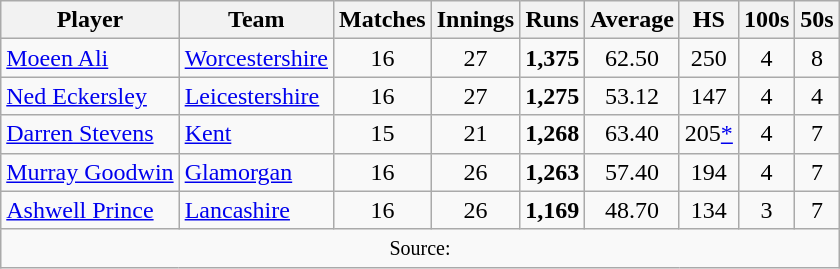<table class="wikitable" style="text-align:center;">
<tr>
<th>Player</th>
<th>Team</th>
<th>Matches</th>
<th>Innings</th>
<th>Runs</th>
<th>Average</th>
<th>HS</th>
<th>100s</th>
<th>50s</th>
</tr>
<tr>
<td align="left"><a href='#'>Moeen Ali</a></td>
<td align="left"><a href='#'>Worcestershire</a></td>
<td>16</td>
<td>27</td>
<td><strong>1,375</strong></td>
<td>62.50</td>
<td>250</td>
<td>4</td>
<td>8</td>
</tr>
<tr>
<td align="left"><a href='#'>Ned Eckersley</a></td>
<td align="left"><a href='#'>Leicestershire</a></td>
<td>16</td>
<td>27</td>
<td><strong>1,275</strong></td>
<td>53.12</td>
<td>147</td>
<td>4</td>
<td>4</td>
</tr>
<tr>
<td align="left"><a href='#'>Darren Stevens</a></td>
<td align="left"><a href='#'>Kent</a></td>
<td>15</td>
<td>21</td>
<td><strong>1,268</strong></td>
<td>63.40</td>
<td>205<a href='#'>*</a></td>
<td>4</td>
<td>7</td>
</tr>
<tr>
<td align="left"><a href='#'>Murray Goodwin</a></td>
<td align="left"><a href='#'>Glamorgan</a></td>
<td>16</td>
<td>26</td>
<td><strong>1,263</strong></td>
<td>57.40</td>
<td>194</td>
<td>4</td>
<td>7</td>
</tr>
<tr>
<td align="left"><a href='#'>Ashwell Prince</a></td>
<td align="left"><a href='#'>Lancashire</a></td>
<td>16</td>
<td>26</td>
<td><strong>1,169</strong></td>
<td>48.70</td>
<td>134</td>
<td>3</td>
<td>7</td>
</tr>
<tr>
<td colspan=9><small>Source:</small></td>
</tr>
</table>
